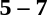<table style="text-align:center">
<tr>
<th width=200></th>
<th width=100></th>
<th width=200></th>
</tr>
<tr>
<td align=right></td>
<td><strong>5 – 7</strong></td>
<td align=left></td>
</tr>
</table>
